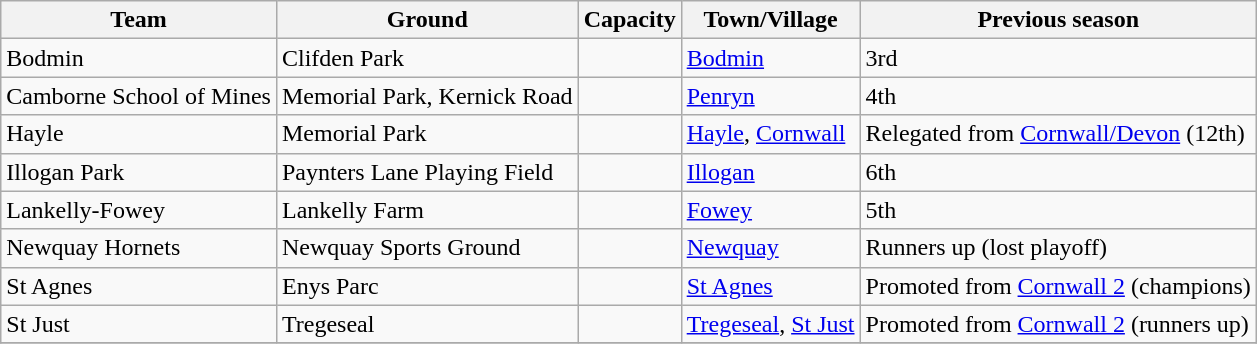<table class="wikitable sortable">
<tr>
<th>Team</th>
<th>Ground</th>
<th>Capacity</th>
<th>Town/Village</th>
<th>Previous season</th>
</tr>
<tr>
<td>Bodmin</td>
<td>Clifden Park</td>
<td></td>
<td><a href='#'>Bodmin</a></td>
<td>3rd</td>
</tr>
<tr>
<td>Camborne School of Mines</td>
<td>Memorial Park, Kernick Road</td>
<td></td>
<td><a href='#'>Penryn</a></td>
<td>4th</td>
</tr>
<tr>
<td>Hayle</td>
<td>Memorial Park</td>
<td></td>
<td><a href='#'>Hayle</a>, <a href='#'>Cornwall</a></td>
<td>Relegated from <a href='#'>Cornwall/Devon</a> (12th)</td>
</tr>
<tr>
<td>Illogan Park</td>
<td>Paynters Lane Playing Field</td>
<td></td>
<td><a href='#'>Illogan</a></td>
<td>6th</td>
</tr>
<tr>
<td>Lankelly-Fowey</td>
<td>Lankelly Farm</td>
<td></td>
<td><a href='#'>Fowey</a></td>
<td>5th</td>
</tr>
<tr>
<td>Newquay Hornets</td>
<td>Newquay Sports Ground</td>
<td></td>
<td><a href='#'>Newquay</a></td>
<td>Runners up (lost playoff)</td>
</tr>
<tr>
<td>St Agnes</td>
<td>Enys Parc</td>
<td></td>
<td><a href='#'>St Agnes</a></td>
<td>Promoted from <a href='#'>Cornwall 2</a> (champions)</td>
</tr>
<tr>
<td>St Just</td>
<td>Tregeseal</td>
<td></td>
<td><a href='#'>Tregeseal</a>, <a href='#'>St Just</a></td>
<td>Promoted from <a href='#'>Cornwall 2</a> (runners up)</td>
</tr>
<tr>
</tr>
</table>
